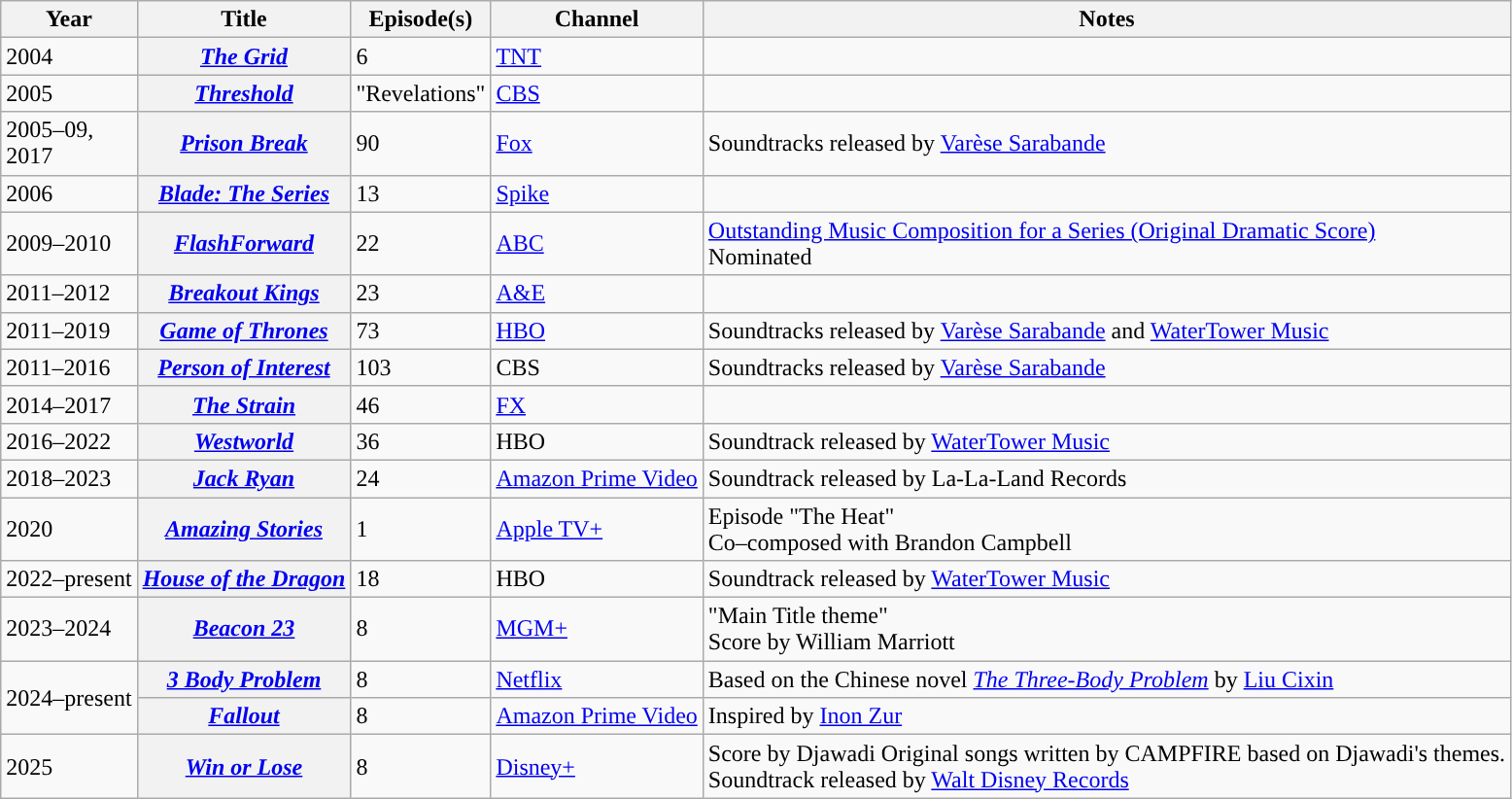<table class="wikitable plainrowheaders">
<tr>
<th>Year</th>
<th>Title</th>
<th>Episode(s)</th>
<th>Channel</th>
<th class="unsortable">Notes</th>
</tr>
<tr>
<td>2004</td>
<th scope="row"><em><a href='#'>The Grid</a></em></th>
<td>6</td>
<td><a href='#'>TNT</a></td>
<td></td>
</tr>
<tr>
<td>2005</td>
<th scope="row"><em><a href='#'>Threshold</a></em></th>
<td>"Revelations"</td>
<td><a href='#'>CBS</a></td>
<td></td>
</tr>
<tr>
<td>2005–09,<br>2017</td>
<th scope="row"><em><a href='#'>Prison Break</a></em></th>
<td>90</td>
<td><a href='#'>Fox</a></td>
<td>Soundtracks released by <a href='#'>Varèse Sarabande</a></td>
</tr>
<tr>
<td>2006</td>
<th scope="row"><em><a href='#'>Blade: The Series</a></em></th>
<td>13</td>
<td><a href='#'>Spike</a></td>
<td></td>
</tr>
<tr>
<td>2009–2010</td>
<th scope="row"><em><a href='#'>FlashForward</a></em></th>
<td>22</td>
<td><a href='#'>ABC</a></td>
<td><a href='#'>Outstanding Music Composition for a Series (Original Dramatic Score)</a><br>Nominated</td>
</tr>
<tr>
<td>2011–2012</td>
<th scope="row"><em><a href='#'>Breakout Kings</a></em></th>
<td>23</td>
<td><a href='#'>A&E</a></td>
<td></td>
</tr>
<tr>
<td>2011–2019</td>
<th scope="row"><em><a href='#'>Game of Thrones</a></em></th>
<td>73</td>
<td><a href='#'>HBO</a></td>
<td>Soundtracks released by <a href='#'>Varèse Sarabande</a> and <a href='#'>WaterTower Music</a></td>
</tr>
<tr>
<td>2011–2016</td>
<th scope="row"><em><a href='#'>Person of Interest</a></em></th>
<td>103</td>
<td>CBS</td>
<td>Soundtracks released by <a href='#'>Varèse Sarabande</a></td>
</tr>
<tr>
<td>2014–2017</td>
<th scope="row"><em><a href='#'>The Strain</a></em></th>
<td>46</td>
<td><a href='#'>FX</a></td>
<td></td>
</tr>
<tr>
<td>2016–2022</td>
<th scope="row"><em><a href='#'>Westworld</a></em></th>
<td>36</td>
<td>HBO</td>
<td>Soundtrack released by <a href='#'>WaterTower Music</a></td>
</tr>
<tr>
<td>2018–2023</td>
<th scope="row"><em><a href='#'>Jack Ryan</a></em></th>
<td>24</td>
<td><a href='#'>Amazon Prime Video</a></td>
<td>Soundtrack released by La-La-Land Records</td>
</tr>
<tr>
<td>2020</td>
<th scope="row"><em><a href='#'>Amazing Stories</a></em></th>
<td>1</td>
<td><a href='#'>Apple TV+</a></td>
<td>Episode "The Heat"<br>Co–composed with Brandon Campbell</td>
</tr>
<tr>
<td>2022–present</td>
<th scope="row"><em><a href='#'>House of the Dragon</a></em></th>
<td>18</td>
<td>HBO</td>
<td>Soundtrack released by <a href='#'>WaterTower Music</a></td>
</tr>
<tr>
<td>2023–2024</td>
<th scope="row"><em><a href='#'>Beacon 23</a></em></th>
<td>8</td>
<td><a href='#'>MGM+</a></td>
<td>"Main Title theme"<br>Score by William Marriott</td>
</tr>
<tr>
<td rowspan="2">2024–present</td>
<th scope="row"><em><a href='#'>3 Body Problem</a></em></th>
<td>8</td>
<td><a href='#'>Netflix</a></td>
<td>Based on the Chinese novel <em><a href='#'>The Three-Body Problem</a></em> by <a href='#'>Liu Cixin</a></td>
</tr>
<tr>
<th scope="row"><em><a href='#'>Fallout</a></em></th>
<td>8</td>
<td><a href='#'>Amazon Prime Video</a></td>
<td>Inspired by <a href='#'>Inon Zur</a></td>
</tr>
<tr>
<td>2025</td>
<th scope="row"><em><a href='#'>Win or Lose</a></em></th>
<td>8</td>
<td><a href='#'>Disney+</a></td>
<td>Score by Djawadi Original songs written by CAMPFIRE based on Djawadi's themes.<br>Soundtrack released by <a href='#'>Walt Disney Records</a></td>
</tr>
</table>
